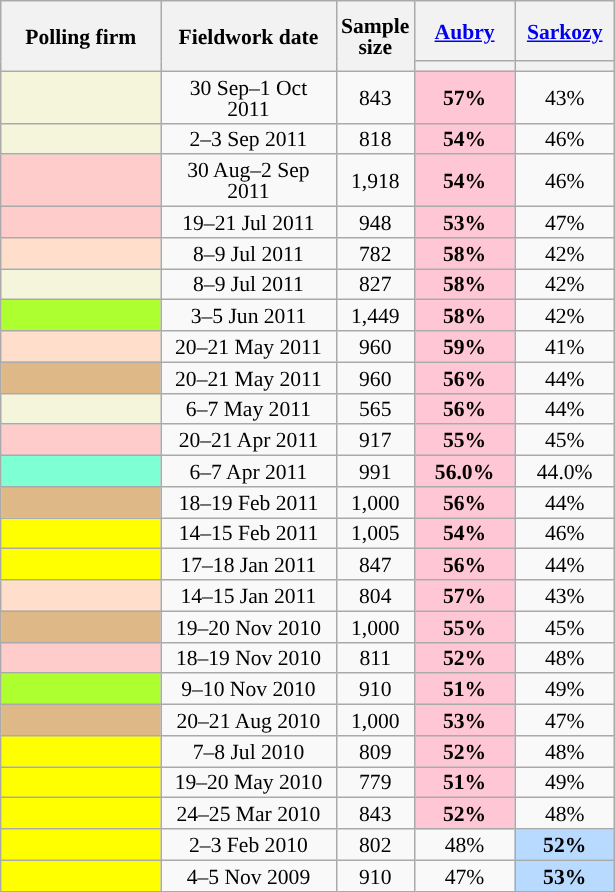<table class="wikitable sortable" style="text-align:center;font-size:90%;line-height:14px;">
<tr style="height:40px;">
<th style="width:100px;" rowspan="2">Polling firm</th>
<th style="width:110px;" rowspan="2">Fieldwork date</th>
<th style="width:35px;" rowspan="2">Sample<br>size</th>
<th class="unsortable" style="width:60px;"><a href='#'>Aubry</a><br></th>
<th class="unsortable" style="width:60px;"><a href='#'>Sarkozy</a><br></th>
</tr>
<tr>
<th style="background:"></th>
<th style="background:"></th>
</tr>
<tr>
<td style="background:beige;"></td>
<td data-sort-value="2011-10-01">30 Sep–1 Oct 2011</td>
<td>843</td>
<td style="background:#FFC6D5;"><strong>57%</strong></td>
<td>43%</td>
</tr>
<tr>
<td style="background:beige;"></td>
<td data-sort-value="2011-09-03">2–3 Sep 2011</td>
<td>818</td>
<td style="background:#FFC6D5;"><strong>54%</strong></td>
<td>46%</td>
</tr>
<tr>
<td style="background:#FFCCCC;"></td>
<td data-sort-value="2011-09-02">30 Aug–2 Sep 2011</td>
<td>1,918</td>
<td style="background:#FFC6D5;"><strong>54%</strong></td>
<td>46%</td>
</tr>
<tr>
<td style="background:#FFCCCC;"></td>
<td data-sort-value="2011-07-21">19–21 Jul 2011</td>
<td>948</td>
<td style="background:#FFC6D5;"><strong>53%</strong></td>
<td>47%</td>
</tr>
<tr>
<td style="background:#FFDFCC;"> </td>
<td data-sort-value="2011-07-09">8–9 Jul 2011</td>
<td>782</td>
<td style="background:#FFC6D5;"><strong>58%</strong></td>
<td>42%</td>
</tr>
<tr>
<td style="background:beige;"></td>
<td data-sort-value="2011-07-09">8–9 Jul 2011</td>
<td>827</td>
<td style="background:#FFC6D5;"><strong>58%</strong></td>
<td>42%</td>
</tr>
<tr>
<td style="background:GreenYellow;"></td>
<td data-sort-value="2011-06-05">3–5 Jun 2011</td>
<td>1,449</td>
<td style="background:#FFC6D5;"><strong>58%</strong></td>
<td>42%</td>
</tr>
<tr>
<td style="background:#FFDFCC;"> </td>
<td data-sort-value="2011-05-21">20–21 May 2011</td>
<td>960</td>
<td style="background:#FFC6D5;"><strong>59%</strong></td>
<td>41%</td>
</tr>
<tr>
<td style="background:burlywood;"> </td>
<td data-sort-value="2011-05-21">20–21 May 2011</td>
<td>960</td>
<td style="background:#FFC6D5;"><strong>56%</strong></td>
<td>44%</td>
</tr>
<tr>
<td style="background:beige;"></td>
<td data-sort-value="2011-05-07">6–7 May 2011</td>
<td>565</td>
<td style="background:#FFC6D5;"><strong>56%</strong></td>
<td>44%</td>
</tr>
<tr>
<td style="background:#FFCCCC;"></td>
<td data-sort-value="2011-04-21">20–21 Apr 2011</td>
<td>917</td>
<td style="background:#FFC6D5;"><strong>55%</strong></td>
<td>45%</td>
</tr>
<tr>
<td style="background:aquamarine;"></td>
<td data-sort-value="2011-04-07">6–7 Apr 2011</td>
<td>991</td>
<td style="background:#FFC6D5;"><strong>56.0%</strong></td>
<td>44.0%</td>
</tr>
<tr>
<td style="background:burlywood;"> </td>
<td data-sort-value="2011-02-19">18–19 Feb 2011</td>
<td>1,000</td>
<td style="background:#FFC6D5;"><strong>56%</strong></td>
<td>44%</td>
</tr>
<tr>
<td style="background:yellow;"></td>
<td data-sort-value="2011-02-15">14–15 Feb 2011</td>
<td>1,005</td>
<td style="background:#FFC6D5;"><strong>54%</strong></td>
<td>46%</td>
</tr>
<tr>
<td style="background:yellow;"></td>
<td data-sort-value="2011-01-18">17–18 Jan 2011</td>
<td>847</td>
<td style="background:#FFC6D5;"><strong>56%</strong></td>
<td>44%</td>
</tr>
<tr>
<td style="background:#FFDFCC;"> </td>
<td data-sort-value="2011-01-15">14–15 Jan 2011</td>
<td>804</td>
<td style="background:#FFC6D5;"><strong>57%</strong></td>
<td>43%</td>
</tr>
<tr>
<td style="background:burlywood;"> </td>
<td data-sort-value="2010-11-20">19–20 Nov 2010</td>
<td>1,000</td>
<td style="background:#FFC6D5;"><strong>55%</strong></td>
<td>45%</td>
</tr>
<tr>
<td style="background:#FFCCCC;"></td>
<td data-sort-value="2010-11-19">18–19 Nov 2010</td>
<td>811</td>
<td style="background:#FFC6D5;"><strong>52%</strong></td>
<td>48%</td>
</tr>
<tr>
<td style="background:GreenYellow;"> </td>
<td data-sort-value="2010-11-10">9–10 Nov 2010</td>
<td>910</td>
<td style="background:#FFC6D5;"><strong>51%</strong></td>
<td>49%</td>
</tr>
<tr>
<td style="background:burlywood;"> </td>
<td data-sort-value="2010-08-21">20–21 Aug 2010</td>
<td>1,000</td>
<td style="background:#FFC6D5;"><strong>53%</strong></td>
<td>47%</td>
</tr>
<tr>
<td style="background:yellow;"></td>
<td data-sort-value="2010-07-08">7–8 Jul 2010</td>
<td>809</td>
<td style="background:#FFC6D5;"><strong>52%</strong></td>
<td>48%</td>
</tr>
<tr>
<td style="background:yellow;"></td>
<td data-sort-value="2010-05-20">19–20 May 2010</td>
<td>779</td>
<td style="background:#FFC6D5;"><strong>51%</strong></td>
<td>49%</td>
</tr>
<tr>
<td style="background:yellow;"></td>
<td data-sort-value="2010-03-25">24–25 Mar 2010</td>
<td>843</td>
<td style="background:#FFC6D5;"><strong>52%</strong></td>
<td>48%</td>
</tr>
<tr>
<td style="background:yellow;"></td>
<td data-sort-value="2010-02-03">2–3 Feb 2010</td>
<td>802</td>
<td>48%</td>
<td style="background:#B9DAFF;"><strong>52%</strong></td>
</tr>
<tr>
<td style="background:yellow;"></td>
<td data-sort-value="2009-11-05">4–5 Nov 2009</td>
<td>910</td>
<td>47%</td>
<td style="background:#B9DAFF;"><strong>53%</strong></td>
</tr>
</table>
